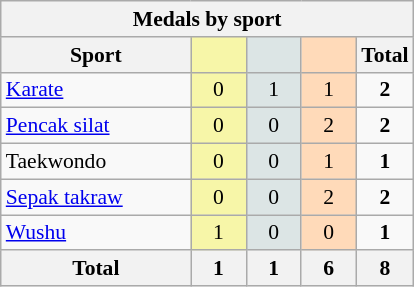<table class="wikitable" style="font-size:90%; text-align:center;">
<tr>
<th colspan=5>Medals by sport</th>
</tr>
<tr>
<th width=120>Sport</th>
<th scope="col" width=30 style="background:#F7F6A8;"></th>
<th scope="col" width=30 style="background:#DCE5E5;"></th>
<th scope="col" width=30 style="background:#FFDAB9;"></th>
<th width=30>Total</th>
</tr>
<tr>
<td align=left><a href='#'>Karate</a></td>
<td style="background:#F7F6A8;">0</td>
<td style="background:#DCE5E5;">1</td>
<td style="background:#FFDAB9;">1</td>
<td><strong>2</strong></td>
</tr>
<tr>
<td align=left><a href='#'>Pencak silat</a></td>
<td style="background:#F7F6A8;">0</td>
<td style="background:#DCE5E5;">0</td>
<td style="background:#FFDAB9;">2</td>
<td><strong>2</strong></td>
</tr>
<tr>
<td align=left>Taekwondo</td>
<td style="background:#F7F6A8;">0</td>
<td style="background:#DCE5E5;">0</td>
<td style="background:#FFDAB9;">1</td>
<td><strong>1</strong></td>
</tr>
<tr>
<td align=left><a href='#'>Sepak takraw</a></td>
<td style="background:#F7F6A8;">0</td>
<td style="background:#DCE5E5;">0</td>
<td style="background:#FFDAB9;">2</td>
<td><strong>2</strong></td>
</tr>
<tr>
<td align=left><a href='#'>Wushu</a></td>
<td style="background:#F7F6A8;">1</td>
<td style="background:#DCE5E5;">0</td>
<td style="background:#FFDAB9;">0</td>
<td><strong>1</strong></td>
</tr>
<tr class="sortbottom">
<th>Total</th>
<th>1</th>
<th>1</th>
<th>6</th>
<th>8</th>
</tr>
</table>
